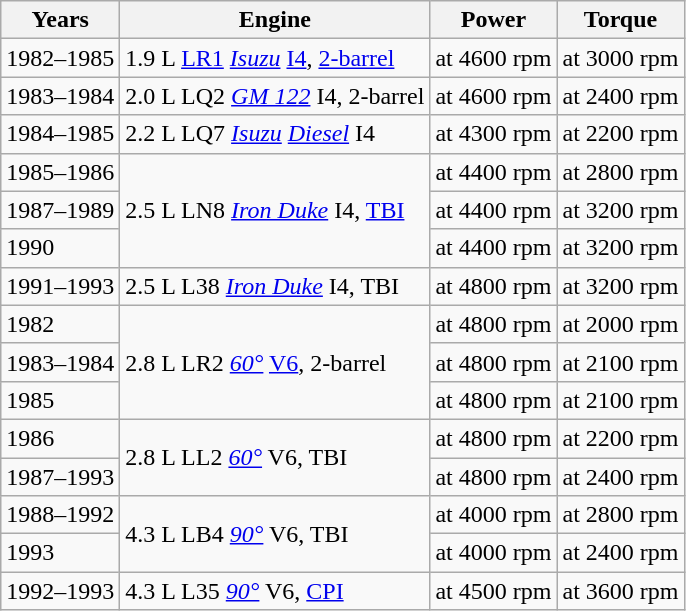<table class=wikitable>
<tr>
<th>Years</th>
<th>Engine</th>
<th>Power</th>
<th>Torque</th>
</tr>
<tr>
<td>1982–1985</td>
<td>1.9 L <a href='#'>LR1</a> <em><a href='#'>Isuzu</a></em> <a href='#'>I4</a>, <a href='#'>2-barrel</a></td>
<td> at 4600 rpm</td>
<td> at 3000 rpm</td>
</tr>
<tr>
<td>1983–1984</td>
<td>2.0 L LQ2 <em><a href='#'>GM 122</a></em> I4, 2-barrel</td>
<td> at 4600 rpm</td>
<td> at 2400 rpm</td>
</tr>
<tr>
<td>1984–1985</td>
<td>2.2 L LQ7 <em><a href='#'>Isuzu</a> <a href='#'>Diesel</a></em> I4</td>
<td> at 4300 rpm</td>
<td> at 2200 rpm</td>
</tr>
<tr>
<td>1985–1986</td>
<td rowspan="3">2.5 L LN8 <em><a href='#'>Iron Duke</a></em> I4, <a href='#'>TBI</a></td>
<td> at 4400 rpm</td>
<td> at 2800 rpm</td>
</tr>
<tr>
<td>1987–1989</td>
<td> at 4400 rpm</td>
<td> at 3200 rpm</td>
</tr>
<tr>
<td>1990</td>
<td> at 4400 rpm</td>
<td> at 3200 rpm</td>
</tr>
<tr>
<td>1991–1993</td>
<td>2.5 L L38 <em><a href='#'>Iron Duke</a></em> I4, TBI</td>
<td> at 4800 rpm</td>
<td> at 3200 rpm</td>
</tr>
<tr>
<td>1982</td>
<td rowspan="3">2.8 L LR2 <em><a href='#'>60°</a></em> <a href='#'>V6</a>, 2-barrel</td>
<td> at 4800 rpm</td>
<td> at 2000 rpm</td>
</tr>
<tr>
<td>1983–1984</td>
<td> at 4800 rpm</td>
<td> at 2100 rpm</td>
</tr>
<tr>
<td>1985</td>
<td> at 4800 rpm</td>
<td> at 2100 rpm</td>
</tr>
<tr>
<td>1986</td>
<td rowspan="2">2.8 L LL2 <em><a href='#'>60°</a></em> V6, TBI</td>
<td> at 4800 rpm</td>
<td> at 2200 rpm</td>
</tr>
<tr>
<td>1987–1993</td>
<td> at 4800 rpm</td>
<td> at 2400 rpm</td>
</tr>
<tr>
<td>1988–1992</td>
<td rowspan="2">4.3 L LB4 <em><a href='#'>90°</a></em> V6, TBI</td>
<td> at 4000 rpm</td>
<td> at 2800 rpm</td>
</tr>
<tr>
<td>1993</td>
<td> at 4000 rpm</td>
<td> at 2400 rpm</td>
</tr>
<tr>
<td>1992–1993</td>
<td>4.3 L L35 <em><a href='#'>90°</a></em> V6, <a href='#'>CPI</a></td>
<td> at 4500 rpm</td>
<td> at 3600 rpm</td>
</tr>
</table>
